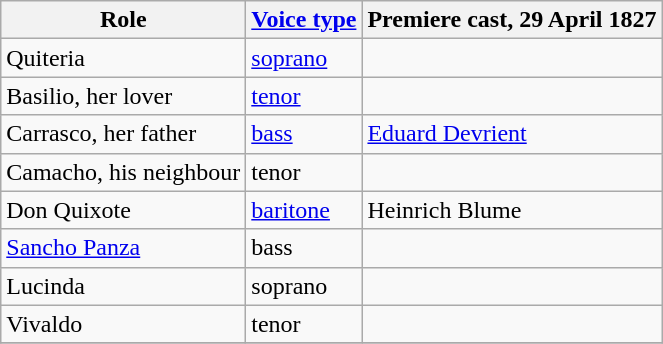<table class="wikitable">
<tr>
<th>Role</th>
<th><a href='#'>Voice type</a></th>
<th>Premiere cast, 29 April 1827</th>
</tr>
<tr>
<td>Quiteria</td>
<td><a href='#'>soprano</a></td>
<td></td>
</tr>
<tr>
<td>Basilio, her lover</td>
<td><a href='#'>tenor</a></td>
<td></td>
</tr>
<tr>
<td>Carrasco, her father</td>
<td><a href='#'>bass</a></td>
<td><a href='#'>Eduard Devrient</a></td>
</tr>
<tr>
<td>Camacho, his neighbour</td>
<td>tenor</td>
<td></td>
</tr>
<tr>
<td>Don Quixote</td>
<td><a href='#'>baritone</a></td>
<td>Heinrich Blume</td>
</tr>
<tr>
<td><a href='#'>Sancho Panza</a></td>
<td>bass</td>
<td></td>
</tr>
<tr>
<td>Lucinda</td>
<td>soprano</td>
<td></td>
</tr>
<tr>
<td>Vivaldo</td>
<td>tenor</td>
<td></td>
</tr>
<tr>
</tr>
</table>
